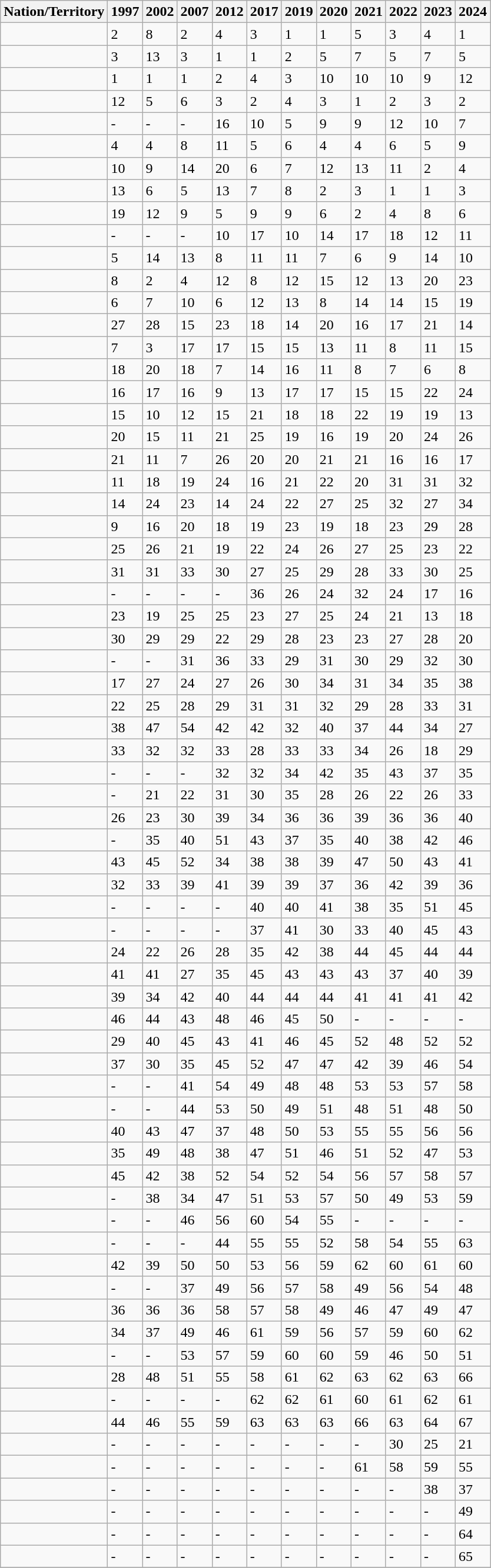<table class="wikitable sortable">
<tr>
<th><strong>Nation/Territory</strong></th>
<th><strong>1997</strong></th>
<th><strong>2002</strong></th>
<th><strong>2007</strong></th>
<th><strong>2012</strong></th>
<th><strong>2017</strong></th>
<th><strong>2019</strong></th>
<th>2020</th>
<th>2021</th>
<th>2022</th>
<th>2023</th>
<th>2024</th>
</tr>
<tr>
<td data-sort-value="Singapore"></td>
<td>2</td>
<td>8</td>
<td>2</td>
<td>4</td>
<td>3</td>
<td>1</td>
<td>1</td>
<td>5</td>
<td>3</td>
<td>4</td>
<td>1</td>
</tr>
<tr>
<td data-sort-value="Hong Kong SAR"></td>
<td>3</td>
<td>13</td>
<td>3</td>
<td>1</td>
<td>1</td>
<td>2</td>
<td>5</td>
<td>7</td>
<td>5</td>
<td>7</td>
<td>5</td>
</tr>
<tr>
<td data-sort-value="USA"></td>
<td>1</td>
<td>1</td>
<td>1</td>
<td>2</td>
<td>4</td>
<td>3</td>
<td>10</td>
<td>10</td>
<td>10</td>
<td>9</td>
<td>12</td>
</tr>
<tr>
<td data-sort-value="Switzerland"></td>
<td>12</td>
<td>5</td>
<td>6</td>
<td>3</td>
<td>2</td>
<td>4</td>
<td>3</td>
<td>1</td>
<td>2</td>
<td>3</td>
<td>2</td>
</tr>
<tr>
<td data-sort-value="UAE"></td>
<td data-sort-value="999">-</td>
<td data-sort-value="999">-</td>
<td data-sort-value="999">-</td>
<td>16</td>
<td>10</td>
<td>5</td>
<td>9</td>
<td>9</td>
<td>12</td>
<td>10</td>
<td>7</td>
</tr>
<tr>
<td data-sort-value="Netherlands"></td>
<td>4</td>
<td>4</td>
<td>8</td>
<td>11</td>
<td>5</td>
<td>6</td>
<td>4</td>
<td>4</td>
<td>6</td>
<td>5</td>
<td>9</td>
</tr>
<tr>
<td data-sort-value="Ireland"></td>
<td>10</td>
<td>9</td>
<td>14</td>
<td>20</td>
<td>6</td>
<td>7</td>
<td>12</td>
<td>13</td>
<td>11</td>
<td>2</td>
<td>4</td>
</tr>
<tr>
<td data-sort-value="Denmark"></td>
<td>13</td>
<td>6</td>
<td>5</td>
<td>13</td>
<td>7</td>
<td>8</td>
<td>2</td>
<td>3</td>
<td>1</td>
<td>1</td>
<td>3</td>
</tr>
<tr>
<td data-sort-value="Sweden"></td>
<td>19</td>
<td>12</td>
<td>9</td>
<td>5</td>
<td>9</td>
<td>9</td>
<td>6</td>
<td>2</td>
<td>4</td>
<td>8</td>
<td>6</td>
</tr>
<tr>
<td data-sort-value="Qatar"></td>
<td data-sort-value="999">-</td>
<td data-sort-value="999">-</td>
<td data-sort-value="999">-</td>
<td>10</td>
<td>17</td>
<td>10</td>
<td>14</td>
<td>17</td>
<td>18</td>
<td>12</td>
<td>11</td>
</tr>
<tr>
<td data-sort-value="Norway"></td>
<td>5</td>
<td>14</td>
<td>13</td>
<td>8</td>
<td>11</td>
<td>11</td>
<td>7</td>
<td>6</td>
<td>9</td>
<td>14</td>
<td>10</td>
</tr>
<tr>
<td data-sort-value="Luxembourg"></td>
<td>8</td>
<td>2</td>
<td>4</td>
<td>12</td>
<td>8</td>
<td>12</td>
<td>15</td>
<td>12</td>
<td>13</td>
<td>20</td>
<td>23</td>
</tr>
<tr>
<td data-sort-value="Canada"></td>
<td>6</td>
<td>7</td>
<td>10</td>
<td>6</td>
<td>12</td>
<td>13</td>
<td>8</td>
<td>14</td>
<td>14</td>
<td>15</td>
<td>19</td>
</tr>
<tr>
<td data-sort-value="China"></td>
<td>27</td>
<td>28</td>
<td>15</td>
<td>23</td>
<td>18</td>
<td>14</td>
<td>20</td>
<td>16</td>
<td>17</td>
<td>21</td>
<td>14</td>
</tr>
<tr>
<td data-sort-value="Finland"></td>
<td>7</td>
<td>3</td>
<td>17</td>
<td>17</td>
<td>15</td>
<td>15</td>
<td>13</td>
<td>11</td>
<td>8</td>
<td>11</td>
<td>15</td>
</tr>
<tr>
<td data-sort-value="Taiwan"></td>
<td>18</td>
<td>20</td>
<td>18</td>
<td>7</td>
<td>14</td>
<td>16</td>
<td>11</td>
<td>8</td>
<td>7</td>
<td>6</td>
<td>8</td>
</tr>
<tr>
<td data-sort-value="Germany"></td>
<td>16</td>
<td>17</td>
<td>16</td>
<td>9</td>
<td>13</td>
<td>17</td>
<td>17</td>
<td>15</td>
<td>15</td>
<td>22</td>
<td>24</td>
</tr>
<tr>
<td data-sort-value="Australia"></td>
<td>15</td>
<td>10</td>
<td>12</td>
<td>15</td>
<td>21</td>
<td>18</td>
<td>18</td>
<td>22</td>
<td>19</td>
<td>19</td>
<td>13</td>
</tr>
<tr>
<td data-sort-value="Austria"></td>
<td>20</td>
<td>15</td>
<td>11</td>
<td>21</td>
<td>25</td>
<td>19</td>
<td>16</td>
<td>19</td>
<td>20</td>
<td>24</td>
<td>26</td>
</tr>
<tr>
<td data-sort-value="Iceland"></td>
<td>21</td>
<td>11</td>
<td>7</td>
<td>26</td>
<td>20</td>
<td>20</td>
<td>21</td>
<td>21</td>
<td>16</td>
<td>16</td>
<td>17</td>
</tr>
<tr>
<td data-sort-value="New Zealand"></td>
<td>11</td>
<td>18</td>
<td>19</td>
<td>24</td>
<td>16</td>
<td>21</td>
<td>22</td>
<td>20</td>
<td>31</td>
<td>31</td>
<td>32</td>
</tr>
<tr>
<td data-sort-value="Malaysia"></td>
<td>14</td>
<td>24</td>
<td>23</td>
<td>14</td>
<td>24</td>
<td>22</td>
<td>27</td>
<td>25</td>
<td>32</td>
<td>27</td>
<td>34</td>
</tr>
<tr>
<td data-sort-value="United  Kingdom"></td>
<td>9</td>
<td>16</td>
<td>20</td>
<td>18</td>
<td>19</td>
<td>23</td>
<td>19</td>
<td>18</td>
<td>23</td>
<td>29</td>
<td>28</td>
</tr>
<tr>
<td data-sort-value="Israel"></td>
<td>25</td>
<td>26</td>
<td>21</td>
<td>19</td>
<td>22</td>
<td>24</td>
<td>26</td>
<td>27</td>
<td>25</td>
<td>23</td>
<td>22</td>
</tr>
<tr>
<td data-sort-value="Thailand"></td>
<td>31</td>
<td>31</td>
<td>33</td>
<td>30</td>
<td>27</td>
<td>25</td>
<td>29</td>
<td>28</td>
<td>33</td>
<td>30</td>
<td>25</td>
</tr>
<tr>
<td data-sort-value="Saudi Arabia"></td>
<td data-sort-value="999">-</td>
<td data-sort-value="999">-</td>
<td data-sort-value="999">-</td>
<td data-sort-value="999">-</td>
<td>36</td>
<td>26</td>
<td>24</td>
<td>32</td>
<td>24</td>
<td>17</td>
<td>16</td>
</tr>
<tr>
<td data-sort-value="Belgium"></td>
<td>23</td>
<td>19</td>
<td>25</td>
<td>25</td>
<td>23</td>
<td>27</td>
<td>25</td>
<td>24</td>
<td>21</td>
<td>13</td>
<td>18</td>
</tr>
<tr>
<td data-sort-value="South Korea"></td>
<td>30</td>
<td>29</td>
<td>29</td>
<td>22</td>
<td>29</td>
<td>28</td>
<td>23</td>
<td>23</td>
<td>27</td>
<td>28</td>
<td>20</td>
</tr>
<tr>
<td data-sort-value="Lithuania"></td>
<td data-sort-value="999">-</td>
<td data-sort-value="999">-</td>
<td>31</td>
<td>36</td>
<td>33</td>
<td>29</td>
<td>31</td>
<td>30</td>
<td>29</td>
<td>32</td>
<td>30</td>
</tr>
<tr>
<td data-sort-value="Japan"></td>
<td>17</td>
<td>27</td>
<td>24</td>
<td>27</td>
<td>26</td>
<td>30</td>
<td>34</td>
<td>31</td>
<td>34</td>
<td>35</td>
<td>38</td>
</tr>
<tr>
<td data-sort-value="France"></td>
<td>22</td>
<td>25</td>
<td>28</td>
<td>29</td>
<td>31</td>
<td>31</td>
<td>32</td>
<td>29</td>
<td>28</td>
<td>33</td>
<td>31</td>
</tr>
<tr>
<td data-sort-value="Indonesia"></td>
<td>38</td>
<td>47</td>
<td>54</td>
<td>42</td>
<td>42</td>
<td>32</td>
<td>40</td>
<td>37</td>
<td>44</td>
<td>34</td>
<td>27</td>
</tr>
<tr>
<td data-sort-value="Czech  Republic"></td>
<td>33</td>
<td>32</td>
<td>32</td>
<td>33</td>
<td>28</td>
<td>33</td>
<td>33</td>
<td>34</td>
<td>26</td>
<td>18</td>
<td>29</td>
</tr>
<tr>
<td data-sort-value="Kazakhstan"></td>
<td data-sort-value="999">-</td>
<td data-sort-value="999">-</td>
<td data-sort-value="999">-</td>
<td>32</td>
<td>32</td>
<td>34</td>
<td>42</td>
<td>35</td>
<td>43</td>
<td>37</td>
<td>35</td>
</tr>
<tr>
<td data-sort-value="Estonia"></td>
<td data-sort-value="999">-</td>
<td>21</td>
<td>22</td>
<td>31</td>
<td>30</td>
<td>35</td>
<td>28</td>
<td>26</td>
<td>22</td>
<td>26</td>
<td>33</td>
</tr>
<tr>
<td data-sort-value="Spain"></td>
<td>26</td>
<td>23</td>
<td>30</td>
<td>39</td>
<td>34</td>
<td>36</td>
<td>36</td>
<td>39</td>
<td>36</td>
<td>36</td>
<td>40</td>
</tr>
<tr>
<td data-sort-value="Slovenia"></td>
<td data-sort-value="999">-</td>
<td>35</td>
<td>40</td>
<td>51</td>
<td>43</td>
<td>37</td>
<td>35</td>
<td>40</td>
<td>38</td>
<td>42</td>
<td>46</td>
</tr>
<tr>
<td data-sort-value="Poland"></td>
<td>43</td>
<td>45</td>
<td>52</td>
<td>34</td>
<td>38</td>
<td>38</td>
<td>39</td>
<td>47</td>
<td>50</td>
<td>43</td>
<td>41</td>
</tr>
<tr>
<td data-sort-value="Portugal"></td>
<td>32</td>
<td>33</td>
<td>39</td>
<td>41</td>
<td>39</td>
<td>39</td>
<td>37</td>
<td>36</td>
<td>42</td>
<td>39</td>
<td>36</td>
</tr>
<tr>
<td data-sort-value="Latvia"></td>
<td data-sort-value="999">-</td>
<td data-sort-value="999">-</td>
<td data-sort-value="999">-</td>
<td data-sort-value="999">-</td>
<td>40</td>
<td>40</td>
<td>41</td>
<td>38</td>
<td>35</td>
<td>51</td>
<td>45</td>
</tr>
<tr>
<td data-sort-value="Cyprus"></td>
<td data-sort-value="999">-</td>
<td data-sort-value="999">-</td>
<td data-sort-value="999">-</td>
<td data-sort-value="999">-</td>
<td>37</td>
<td>41</td>
<td>30</td>
<td>33</td>
<td>40</td>
<td>45</td>
<td>43</td>
</tr>
<tr>
<td data-sort-value="Chile"></td>
<td>24</td>
<td>22</td>
<td>26</td>
<td>28</td>
<td>35</td>
<td>42</td>
<td>38</td>
<td>44</td>
<td>45</td>
<td>44</td>
<td>44</td>
</tr>
<tr>
<td data-sort-value="India"></td>
<td>41</td>
<td>41</td>
<td>27</td>
<td>35</td>
<td>45</td>
<td>43</td>
<td>43</td>
<td>43</td>
<td>37</td>
<td>40</td>
<td>39</td>
</tr>
<tr>
<td data-sort-value="Italy"></td>
<td>39</td>
<td>34</td>
<td>42</td>
<td>40</td>
<td>44</td>
<td>44</td>
<td>44</td>
<td>41</td>
<td>41</td>
<td>41</td>
<td>42</td>
</tr>
<tr>
<td data-sort-value="Russia"></td>
<td>46</td>
<td>44</td>
<td>43</td>
<td>48</td>
<td>46</td>
<td>45</td>
<td>50</td>
<td>-</td>
<td>-</td>
<td>-</td>
<td>-</td>
</tr>
<tr>
<td data-sort-value="Philippines"></td>
<td>29</td>
<td>40</td>
<td>45</td>
<td>43</td>
<td>41</td>
<td>46</td>
<td>45</td>
<td>52</td>
<td>48</td>
<td>52</td>
<td>52</td>
</tr>
<tr>
<td data-sort-value="Hungary"></td>
<td>37</td>
<td>30</td>
<td>35</td>
<td>45</td>
<td>52</td>
<td>47</td>
<td>47</td>
<td>42</td>
<td>39</td>
<td>46</td>
<td>54</td>
</tr>
<tr>
<td data-sort-value="Bulgaria"></td>
<td data-sort-value="999">-</td>
<td data-sort-value="999">-</td>
<td>41</td>
<td>54</td>
<td>49</td>
<td>48</td>
<td>48</td>
<td>53</td>
<td>53</td>
<td>57</td>
<td>58</td>
</tr>
<tr>
<td data-sort-value="Romania"></td>
<td data-sort-value="999">-</td>
<td data-sort-value="999">-</td>
<td>44</td>
<td>53</td>
<td>50</td>
<td>49</td>
<td>51</td>
<td>48</td>
<td>51</td>
<td>48</td>
<td>50</td>
</tr>
<tr>
<td data-sort-value="Mexico"></td>
<td>40</td>
<td>43</td>
<td>47</td>
<td>37</td>
<td>48</td>
<td>50</td>
<td>53</td>
<td>55</td>
<td>55</td>
<td>56</td>
<td>56</td>
</tr>
<tr>
<td data-sort-value="Turkey"></td>
<td>35</td>
<td>49</td>
<td>48</td>
<td>38</td>
<td>47</td>
<td>51</td>
<td>46</td>
<td>51</td>
<td>52</td>
<td>47</td>
<td>53</td>
</tr>
<tr>
<td data-sort-value="Colombia"></td>
<td>45</td>
<td>42</td>
<td>38</td>
<td>52</td>
<td>54</td>
<td>52</td>
<td>54</td>
<td>56</td>
<td>57</td>
<td>58</td>
<td>57</td>
</tr>
<tr>
<td data-sort-value="Slovak  Republic"></td>
<td data-sort-value="999">-</td>
<td>38</td>
<td>34</td>
<td>47</td>
<td>51</td>
<td>53</td>
<td>57</td>
<td>50</td>
<td>49</td>
<td>53</td>
<td>59</td>
</tr>
<tr>
<td data-sort-value="Ukraine"></td>
<td data-sort-value="999">-</td>
<td data-sort-value="999">-</td>
<td>46</td>
<td>56</td>
<td>60</td>
<td>54</td>
<td>55</td>
<td>-</td>
<td>-</td>
<td>-</td>
<td>-</td>
</tr>
<tr>
<td data-sort-value="Peru"></td>
<td data-sort-value="999">-</td>
<td data-sort-value="999">-</td>
<td data-sort-value="999">-</td>
<td>44</td>
<td>55</td>
<td>55</td>
<td>52</td>
<td>58</td>
<td>54</td>
<td>55</td>
<td>63</td>
</tr>
<tr>
<td data-sort-value="South Africa"></td>
<td>42</td>
<td>39</td>
<td>50</td>
<td>50</td>
<td>53</td>
<td>56</td>
<td>59</td>
<td>62</td>
<td>60</td>
<td>61</td>
<td>60</td>
</tr>
<tr>
<td data-sort-value="Jordan"></td>
<td data-sort-value="999">-</td>
<td data-sort-value="999">-</td>
<td>37</td>
<td>49</td>
<td>56</td>
<td>57</td>
<td>58</td>
<td>49</td>
<td>56</td>
<td>54</td>
<td>48</td>
</tr>
<tr>
<td data-sort-value="Greece"></td>
<td>36</td>
<td>36</td>
<td>36</td>
<td>58</td>
<td>57</td>
<td>58</td>
<td>49</td>
<td>46</td>
<td>47</td>
<td>49</td>
<td>47</td>
</tr>
<tr>
<td data-sort-value="Brazil"></td>
<td>34</td>
<td>37</td>
<td>49</td>
<td>46</td>
<td>61</td>
<td>59</td>
<td>56</td>
<td>57</td>
<td>59</td>
<td>60</td>
<td>62</td>
</tr>
<tr>
<td data-sort-value="Croatia"></td>
<td data-sort-value="999">-</td>
<td data-sort-value="999">-</td>
<td>53</td>
<td>57</td>
<td>59</td>
<td>60</td>
<td>60</td>
<td>59</td>
<td>46</td>
<td>50</td>
<td>51</td>
</tr>
<tr>
<td data-sort-value="Argentina"></td>
<td>28</td>
<td>48</td>
<td>51</td>
<td>55</td>
<td>58</td>
<td>61</td>
<td>62</td>
<td>63</td>
<td>62</td>
<td>63</td>
<td>66</td>
</tr>
<tr>
<td data-sort-value="Mongolia"></td>
<td data-sort-value="999">-</td>
<td data-sort-value="999">-</td>
<td data-sort-value="999">-</td>
<td data-sort-value="999">-</td>
<td>62</td>
<td>62</td>
<td>61</td>
<td>60</td>
<td>61</td>
<td>62</td>
<td>61</td>
</tr>
<tr>
<td data-sort-value="Venezuela"></td>
<td>44</td>
<td>46</td>
<td>55</td>
<td>59</td>
<td>63</td>
<td>63</td>
<td>63</td>
<td>66</td>
<td>63</td>
<td>64</td>
<td>67</td>
</tr>
<tr>
<td></td>
<td>-</td>
<td>-</td>
<td>-</td>
<td>-</td>
<td>-</td>
<td>-</td>
<td>-</td>
<td>-</td>
<td>30</td>
<td>25</td>
<td>21</td>
</tr>
<tr>
<td></td>
<td>-</td>
<td>-</td>
<td>-</td>
<td>-</td>
<td>-</td>
<td>-</td>
<td>-</td>
<td>61</td>
<td>58</td>
<td>59</td>
<td>55</td>
</tr>
<tr>
<td></td>
<td>-</td>
<td>-</td>
<td>-</td>
<td>-</td>
<td>-</td>
<td>-</td>
<td>-</td>
<td>-</td>
<td>-</td>
<td>38</td>
<td>37</td>
</tr>
<tr>
<td></td>
<td>-</td>
<td>-</td>
<td>-</td>
<td>-</td>
<td>-</td>
<td>-</td>
<td>-</td>
<td>-</td>
<td>-</td>
<td>-</td>
<td>49</td>
</tr>
<tr>
<td></td>
<td>-</td>
<td>-</td>
<td>-</td>
<td>-</td>
<td>-</td>
<td>-</td>
<td>-</td>
<td>-</td>
<td>-</td>
<td>-</td>
<td>64</td>
</tr>
<tr>
<td></td>
<td>-</td>
<td>-</td>
<td>-</td>
<td>-</td>
<td>-</td>
<td>-</td>
<td>-</td>
<td>-</td>
<td>-</td>
<td>-</td>
<td>65</td>
</tr>
<tr>
</tr>
</table>
